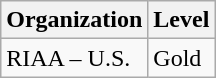<table class="wikitable">
<tr>
<th>Organization</th>
<th>Level</th>
</tr>
<tr>
<td>RIAA – U.S.</td>
<td>Gold</td>
</tr>
</table>
